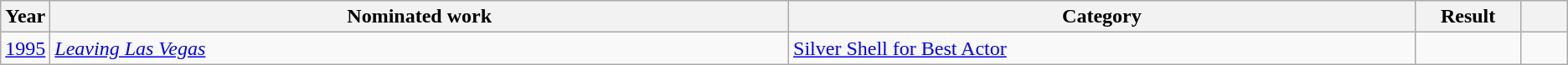<table class="wikitable sortable">
<tr>
<th scope="col" style="width:1em;">Year</th>
<th scope="col" style="width:39em;">Nominated work</th>
<th scope="col" style="width:33em;">Category</th>
<th scope="col" style="width:5em;">Result</th>
<th scope="col" style="width:2em;" class="unsortable"></th>
</tr>
<tr>
<td><a href='#'>1995</a></td>
<td><em><a href='#'>Leaving Las Vegas</a></em></td>
<td><a href='#'>Silver Shell for Best Actor</a></td>
<td></td>
<td style="text-align:center;"></td>
</tr>
</table>
